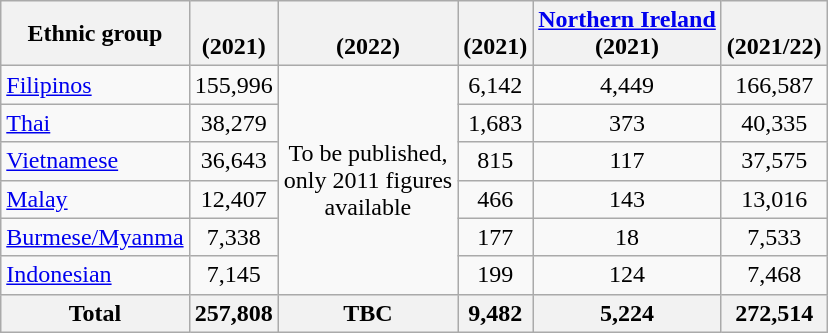<table class="wikitable sortable" style="text-align:center">
<tr>
<th class="unsortable">Ethnic group</th>
<th><br> (2021)</th>
<th> <br> (2022)</th>
<th> <br> (2021)</th>
<th><a href='#'>Northern Ireland</a> <br> (2021)</th>
<th><br> (2021/22)</th>
</tr>
<tr>
<td style="text-align:left;"><a href='#'>Filipinos</a></td>
<td>155,996</td>
<td rowspan="6">To be published,<br> only 2011 figures<br> available</td>
<td>6,142</td>
<td>4,449</td>
<td>166,587</td>
</tr>
<tr>
<td style="text-align:left;"><a href='#'>Thai</a></td>
<td>38,279</td>
<td>1,683</td>
<td>373</td>
<td>40,335</td>
</tr>
<tr>
<td style="text-align:left;"><a href='#'>Vietnamese</a></td>
<td>36,643</td>
<td>815</td>
<td>117</td>
<td>37,575</td>
</tr>
<tr>
<td style="text-align:left;"><a href='#'>Malay</a></td>
<td>12,407</td>
<td>466</td>
<td>143</td>
<td>13,016</td>
</tr>
<tr>
<td style="text-align:left;"><a href='#'>Burmese/Myanma</a></td>
<td>7,338</td>
<td>177</td>
<td>18</td>
<td>7,533</td>
</tr>
<tr>
<td style="text-align:left;"><a href='#'>Indonesian</a></td>
<td>7,145</td>
<td>199</td>
<td>124</td>
<td>7,468</td>
</tr>
<tr>
<th>Total</th>
<th>257,808</th>
<th>TBC</th>
<th>9,482</th>
<th>5,224</th>
<th>272,514</th>
</tr>
</table>
